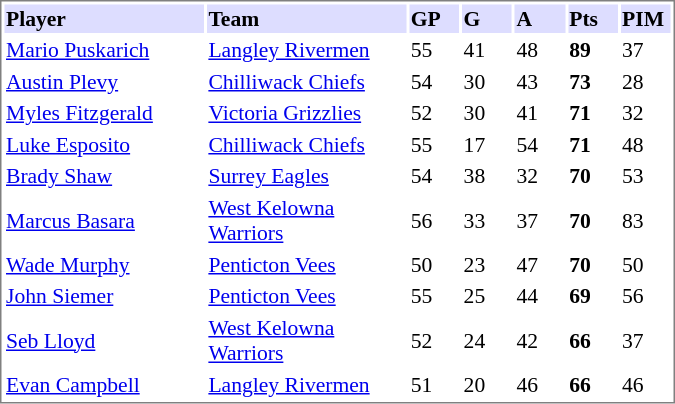<table cellpadding="0">
<tr style="text-align:left; vertical-align:top;">
<td></td>
<td><br><table cellpadding="1"  style="width:450px; font-size:90%; border:1px solid gray;">
<tr>
<th style="background:#ddf; width:30%;">Player</th>
<th style="background:#ddf; width:30%;">Team</th>
<th style="background:#ddf; width:7.5%;">GP</th>
<th style="background:#ddf; width:7.5%;">G</th>
<th style="background:#ddf; width:7.5%;">A</th>
<th style="background:#ddf; width:7.5%;">Pts</th>
<th style="background:#ddf; width:7.5%;">PIM</th>
</tr>
<tr>
<td><a href='#'>Mario Puskarich</a></td>
<td><a href='#'>Langley Rivermen</a></td>
<td>55</td>
<td>41</td>
<td>48</td>
<td><strong>89</strong></td>
<td>37</td>
</tr>
<tr>
<td><a href='#'>Austin Plevy</a></td>
<td><a href='#'>Chilliwack Chiefs</a></td>
<td>54</td>
<td>30</td>
<td>43</td>
<td><strong>73</strong></td>
<td>28</td>
</tr>
<tr>
<td><a href='#'>Myles Fitzgerald</a></td>
<td><a href='#'>Victoria Grizzlies</a></td>
<td>52</td>
<td>30</td>
<td>41</td>
<td><strong>71</strong></td>
<td>32</td>
</tr>
<tr>
<td><a href='#'>Luke Esposito</a></td>
<td><a href='#'>Chilliwack Chiefs</a></td>
<td>55</td>
<td>17</td>
<td>54</td>
<td><strong>71</strong></td>
<td>48</td>
</tr>
<tr>
<td><a href='#'>Brady Shaw</a></td>
<td><a href='#'>Surrey Eagles</a></td>
<td>54</td>
<td>38</td>
<td>32</td>
<td><strong>70</strong></td>
<td>53</td>
</tr>
<tr>
<td><a href='#'>Marcus Basara</a></td>
<td><a href='#'>West Kelowna Warriors</a></td>
<td>56</td>
<td>33</td>
<td>37</td>
<td><strong>70</strong></td>
<td>83</td>
</tr>
<tr>
<td><a href='#'>Wade Murphy</a></td>
<td><a href='#'>Penticton Vees</a></td>
<td>50</td>
<td>23</td>
<td>47</td>
<td><strong>70</strong></td>
<td>50</td>
</tr>
<tr>
<td><a href='#'>John Siemer</a></td>
<td><a href='#'>Penticton Vees</a></td>
<td>55</td>
<td>25</td>
<td>44</td>
<td><strong>69</strong></td>
<td>56</td>
</tr>
<tr>
<td><a href='#'>Seb Lloyd</a></td>
<td><a href='#'>West Kelowna Warriors</a></td>
<td>52</td>
<td>24</td>
<td>42</td>
<td><strong>66</strong></td>
<td>37</td>
</tr>
<tr>
<td><a href='#'>Evan Campbell</a></td>
<td><a href='#'>Langley Rivermen</a></td>
<td>51</td>
<td>20</td>
<td>46</td>
<td><strong>66</strong></td>
<td>46</td>
</tr>
</table>
</td>
</tr>
</table>
